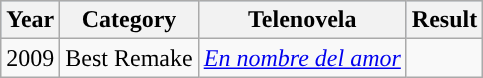<table class="wikitable">
<tr style="background:#b0c4de;">
<th>Year</th>
<th>Category</th>
<th>Telenovela</th>
<th>Result</th>
</tr>
<tr>
<td>2009</td>
<td>Best Remake</td>
<td><em><a href='#'>En nombre del amor</a></em></td>
<td></td>
</tr>
</table>
